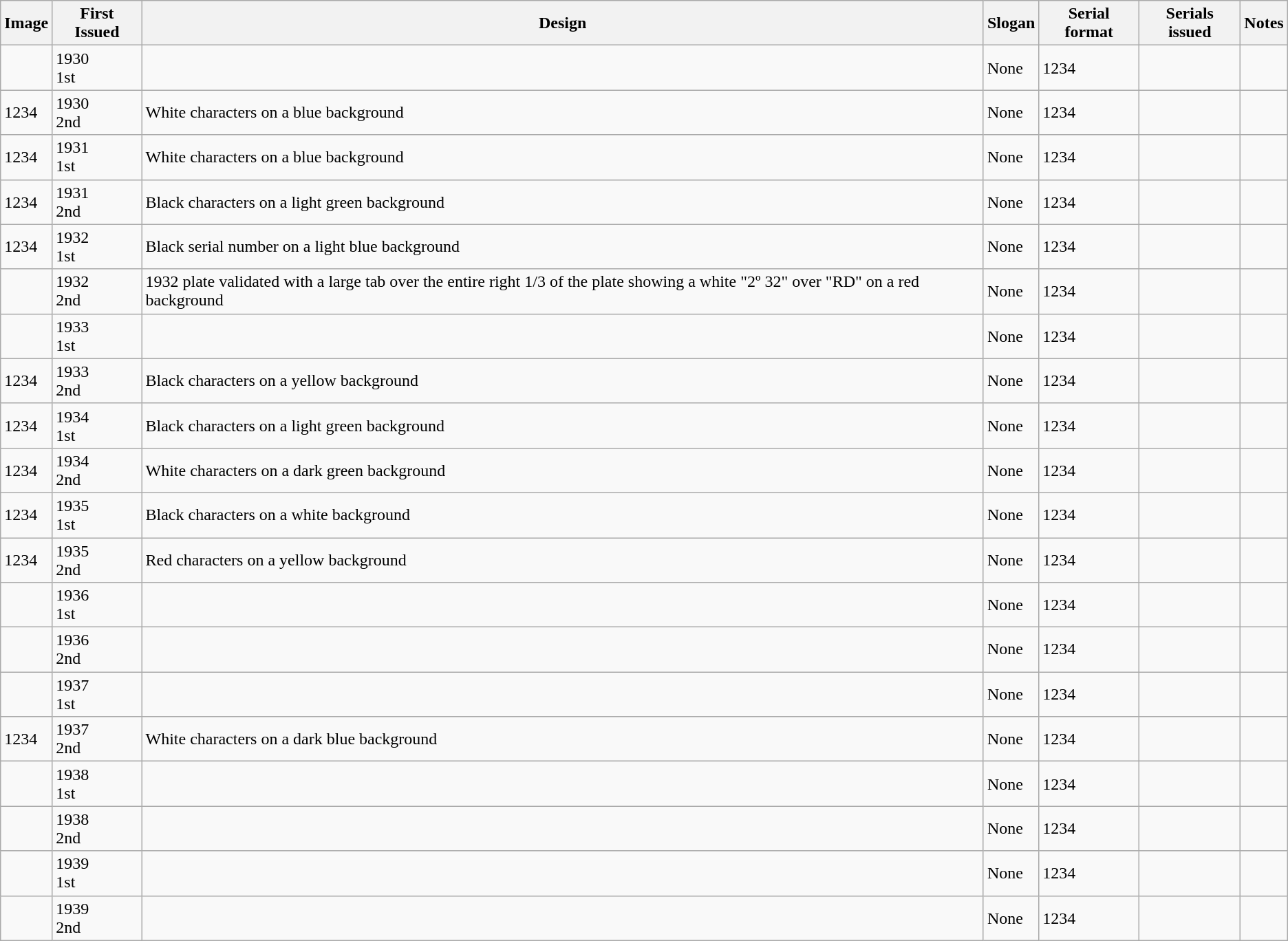<table class="wikitable">
<tr>
<th>Image</th>
<th>First Issued</th>
<th>Design</th>
<th>Slogan</th>
<th>Serial format</th>
<th>Serials issued</th>
<th>Notes</th>
</tr>
<tr>
<td></td>
<td>1930<br>1st</td>
<td></td>
<td>None</td>
<td>1234</td>
<td></td>
<td></td>
</tr>
<tr>
<td><div>1234</div></td>
<td>1930<br>2nd</td>
<td>White characters on a blue background</td>
<td>None</td>
<td>1234</td>
<td></td>
<td></td>
</tr>
<tr>
<td><div>1234</div></td>
<td>1931<br>1st</td>
<td>White characters on a blue background</td>
<td>None</td>
<td>1234</td>
<td></td>
<td></td>
</tr>
<tr>
<td><div>1234</div></td>
<td>1931<br>2nd</td>
<td>Black characters on a light green background</td>
<td>None</td>
<td>1234</td>
<td></td>
<td></td>
</tr>
<tr>
<td><div>1234</div></td>
<td>1932<br>1st</td>
<td>Black serial number on a light blue background</td>
<td>None</td>
<td>1234</td>
<td></td>
<td></td>
</tr>
<tr>
<td></td>
<td>1932<br>2nd</td>
<td>1932 plate validated with a large tab over the entire right 1/3 of the plate showing a white "2º 32" over "RD" on a red background</td>
<td>None</td>
<td>1234</td>
<td></td>
<td></td>
</tr>
<tr>
<td></td>
<td>1933<br>1st</td>
<td></td>
<td>None</td>
<td>1234</td>
<td></td>
<td></td>
</tr>
<tr>
<td><div>1234</div></td>
<td>1933<br>2nd</td>
<td>Black characters on a yellow background</td>
<td>None</td>
<td>1234</td>
<td></td>
<td></td>
</tr>
<tr>
<td><div>1234</div></td>
<td>1934<br>1st</td>
<td>Black characters on a light green background</td>
<td>None</td>
<td>1234</td>
<td></td>
<td></td>
</tr>
<tr>
<td><div>1234</div></td>
<td>1934<br>2nd</td>
<td>White characters on a dark green background</td>
<td>None</td>
<td>1234</td>
<td></td>
<td></td>
</tr>
<tr>
<td><div>1234</div></td>
<td>1935<br>1st</td>
<td>Black characters on a white background</td>
<td>None</td>
<td>1234</td>
<td></td>
<td></td>
</tr>
<tr>
<td><div>1234</div></td>
<td>1935<br>2nd</td>
<td>Red characters on a yellow background</td>
<td>None</td>
<td>1234</td>
<td></td>
<td></td>
</tr>
<tr>
<td></td>
<td>1936<br>1st</td>
<td></td>
<td>None</td>
<td>1234</td>
<td></td>
<td></td>
</tr>
<tr>
<td></td>
<td>1936<br>2nd</td>
<td></td>
<td>None</td>
<td>1234</td>
<td></td>
<td></td>
</tr>
<tr>
<td></td>
<td>1937<br>1st</td>
<td></td>
<td>None</td>
<td>1234</td>
<td></td>
<td></td>
</tr>
<tr>
<td><div>1234</div></td>
<td>1937<br>2nd</td>
<td>White characters on a dark blue background</td>
<td>None</td>
<td>1234</td>
<td></td>
<td></td>
</tr>
<tr>
<td></td>
<td>1938<br>1st</td>
<td></td>
<td>None</td>
<td>1234</td>
<td></td>
<td></td>
</tr>
<tr>
<td></td>
<td>1938<br>2nd</td>
<td></td>
<td>None</td>
<td>1234</td>
<td></td>
<td></td>
</tr>
<tr>
<td></td>
<td>1939<br>1st</td>
<td></td>
<td>None</td>
<td>1234</td>
<td></td>
<td></td>
</tr>
<tr>
<td></td>
<td>1939<br>2nd</td>
<td></td>
<td>None</td>
<td>1234</td>
<td></td>
<td></td>
</tr>
</table>
